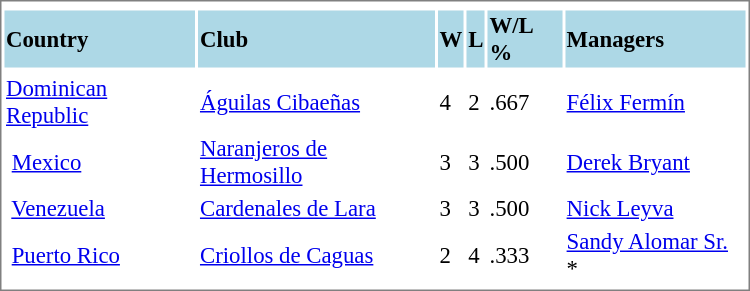<table cellpadding="1" width="500px" style="font-size: 95%; border: 1px solid gray;">
<tr align="center" style="font-size: larger;">
<td colspan=6></td>
</tr>
<tr style="background:lightblue;">
<td><strong>Country</strong></td>
<td><strong>Club</strong></td>
<td><strong>W</strong></td>
<td><strong>L</strong></td>
<td><strong>W/L %</strong></td>
<td><strong>Managers</strong></td>
</tr>
<tr align="center" style="vertical-align: middle;" style="background:lightblue;">
</tr>
<tr>
<td><a href='#'>Dominican Republic</a></td>
<td><a href='#'>Águilas Cibaeñas</a>    </td>
<td>4</td>
<td>2</td>
<td>.667</td>
<td><a href='#'>Félix Fermín</a></td>
</tr>
<tr>
<td> <a href='#'>Mexico</a></td>
<td><a href='#'>Naranjeros de Hermosillo</a></td>
<td>3</td>
<td>3</td>
<td>.500</td>
<td><a href='#'>Derek Bryant</a></td>
</tr>
<tr>
<td> <a href='#'>Venezuela</a></td>
<td><a href='#'>Cardenales de Lara</a></td>
<td>3</td>
<td>3</td>
<td>.500</td>
<td><a href='#'>Nick Leyva</a></td>
</tr>
<tr>
<td> <a href='#'>Puerto Rico</a></td>
<td><a href='#'>Criollos de Caguas</a></td>
<td>2</td>
<td>4</td>
<td>.333</td>
<td><a href='#'>Sandy Alomar Sr.</a> *</td>
</tr>
<tr>
</tr>
</table>
